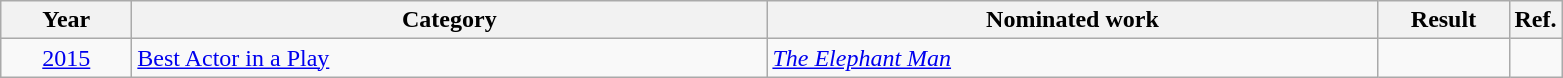<table class=wikitable>
<tr>
<th scope="col" style="width:5em;">Year</th>
<th scope="col" style="width:26em;">Category</th>
<th scope="col" style="width:25em;">Nominated work</th>
<th scope="col" style="width:5em;">Result</th>
<th>Ref.</th>
</tr>
<tr>
<td style="text-align:center;"><a href='#'>2015</a></td>
<td><a href='#'>Best Actor in a Play</a></td>
<td><em><a href='#'>The Elephant Man</a></em></td>
<td></td>
<td style="text-align:center;"></td>
</tr>
</table>
